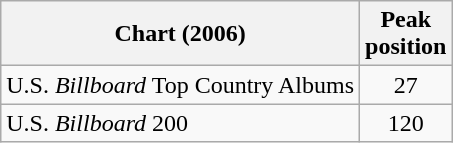<table class="wikitable">
<tr>
<th>Chart (2006)</th>
<th>Peak<br>position</th>
</tr>
<tr>
<td>U.S. <em>Billboard</em> Top Country Albums</td>
<td align="center">27</td>
</tr>
<tr>
<td>U.S. <em>Billboard</em> 200</td>
<td align="center">120</td>
</tr>
</table>
